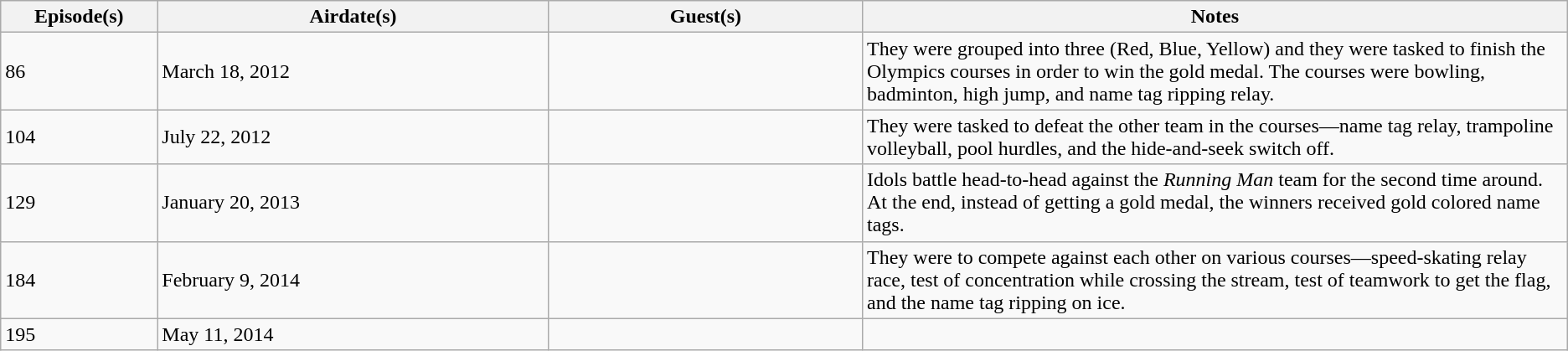<table class="wikitable">
<tr>
<th style="width:10%;">Episode(s)</th>
<th style="width:25%;">Airdate(s)</th>
<th style="width:20%;">Guest(s)</th>
<th style="width:55%;">Notes</th>
</tr>
<tr>
<td>86</td>
<td>March 18, 2012</td>
<td></td>
<td>They were grouped into three (Red, Blue, Yellow) and they were tasked to finish the Olympics courses in order to win the gold medal. The courses were bowling, badminton, high jump, and name tag ripping relay.</td>
</tr>
<tr>
<td>104</td>
<td>July 22, 2012</td>
<td></td>
<td>They were tasked to defeat the other team in the courses—name tag relay, trampoline volleyball, pool hurdles, and the hide-and-seek switch off.</td>
</tr>
<tr>
<td>129</td>
<td>January 20, 2013</td>
<td></td>
<td>Idols battle head-to-head against the <em>Running Man</em> team for the second time around. At the end, instead of getting a gold medal, the winners received gold colored name tags.</td>
</tr>
<tr>
<td>184</td>
<td>February 9, 2014</td>
<td></td>
<td>They were to compete against each other on various courses—speed-skating relay race, test of concentration while crossing the stream, test of teamwork to get the flag, and the name tag ripping on ice.</td>
</tr>
<tr>
<td>195</td>
<td>May 11, 2014</td>
<td></td>
<td They were to compete against each other on a relay to have their music video played in a large billboard, Yoo Jae Suk Choice, Live broadcast Name Tag Elimination 1 vs 1 vs 1></td>
</tr>
</table>
